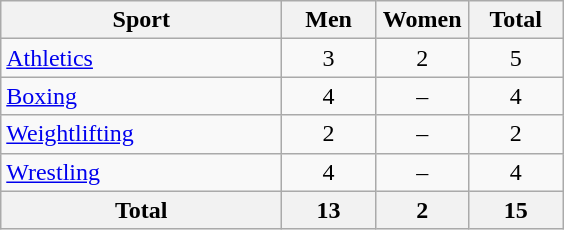<table class="wikitable sortable" style="text-align:center;">
<tr>
<th width=180>Sport</th>
<th width=55>Men</th>
<th width=55>Women</th>
<th width=55>Total</th>
</tr>
<tr>
<td align=left><a href='#'>Athletics</a></td>
<td>3</td>
<td>2</td>
<td>5</td>
</tr>
<tr>
<td align=left><a href='#'>Boxing</a></td>
<td>4</td>
<td>–</td>
<td>4</td>
</tr>
<tr>
<td align=left><a href='#'>Weightlifting</a></td>
<td>2</td>
<td>–</td>
<td>2</td>
</tr>
<tr>
<td align=left><a href='#'>Wrestling</a></td>
<td>4</td>
<td>–</td>
<td>4</td>
</tr>
<tr>
<th>Total</th>
<th>13</th>
<th>2</th>
<th>15</th>
</tr>
</table>
